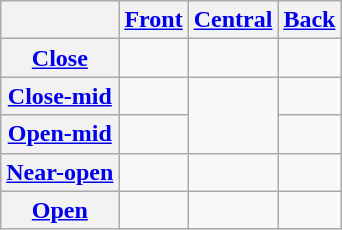<table class="wikitable">
<tr>
<th></th>
<th><a href='#'>Front</a></th>
<th><a href='#'>Central</a></th>
<th><a href='#'>Back</a></th>
</tr>
<tr align="center">
<th><a href='#'>Close</a></th>
<td></td>
<td></td>
<td></td>
</tr>
<tr align="center">
<th><a href='#'>Close-mid</a></th>
<td></td>
<td rowspan="2"></td>
<td></td>
</tr>
<tr align="center">
<th><a href='#'>Open-mid</a></th>
<td></td>
<td></td>
</tr>
<tr align="center">
<th><a href='#'>Near-open</a></th>
<td></td>
<td></td>
<td></td>
</tr>
<tr align="center">
<th><a href='#'>Open</a></th>
<td></td>
<td></td>
<td></td>
</tr>
</table>
